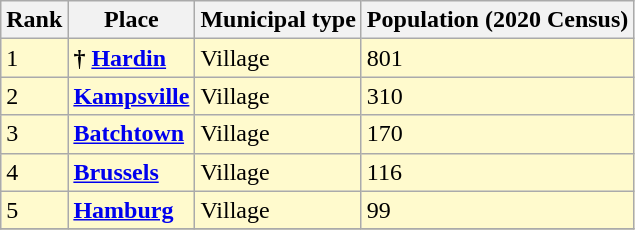<table class="wikitable sortable">
<tr>
<th>Rank</th>
<th>Place</th>
<th>Municipal type</th>
<th>Population (2020 Census)</th>
</tr>
<tr style="background-color:#FFFACD;">
<td>1</td>
<td><strong>†</strong> <strong><a href='#'>Hardin</a></strong></td>
<td>Village</td>
<td>801</td>
</tr>
<tr style="background-color:#FFFACD;">
<td>2</td>
<td><strong><a href='#'>Kampsville</a></strong></td>
<td>Village</td>
<td>310</td>
</tr>
<tr style="background-color:#FFFACD;">
<td>3</td>
<td><strong><a href='#'>Batchtown</a></strong></td>
<td>Village</td>
<td>170</td>
</tr>
<tr style="background-color:#FFFACD;">
<td>4</td>
<td><strong><a href='#'>Brussels</a></strong></td>
<td>Village</td>
<td>116</td>
</tr>
<tr style="background-color:#FFFACD;">
<td>5</td>
<td><strong><a href='#'>Hamburg</a></strong></td>
<td>Village</td>
<td>99</td>
</tr>
<tr style="background-color:#FFFACD;">
</tr>
</table>
